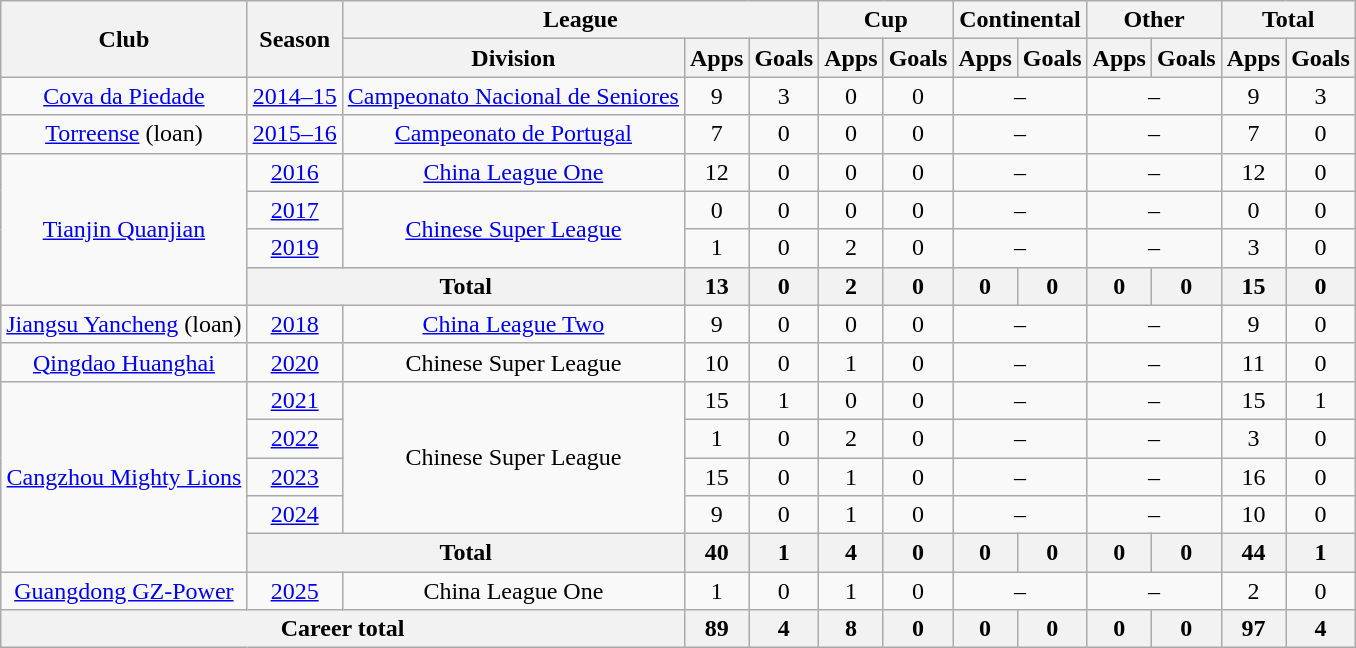<table class="wikitable" style="text-align: center">
<tr>
<th rowspan="2">Club</th>
<th rowspan="2">Season</th>
<th colspan="3">League</th>
<th colspan="2">Cup</th>
<th colspan="2">Continental</th>
<th colspan="2">Other</th>
<th colspan="2">Total</th>
</tr>
<tr>
<th>Division</th>
<th>Apps</th>
<th>Goals</th>
<th>Apps</th>
<th>Goals</th>
<th>Apps</th>
<th>Goals</th>
<th>Apps</th>
<th>Goals</th>
<th>Apps</th>
<th>Goals</th>
</tr>
<tr>
<td><a href='#'>Cova da Piedade</a></td>
<td><a href='#'>2014–15</a></td>
<td><a href='#'>Campeonato Nacional de Seniores</a></td>
<td>9</td>
<td>3</td>
<td>0</td>
<td>0</td>
<td colspan="2">–</td>
<td colspan="2">–</td>
<td>9</td>
<td>3</td>
</tr>
<tr>
<td><a href='#'>Torreense</a> (loan)</td>
<td><a href='#'>2015–16</a></td>
<td><a href='#'>Campeonato de Portugal</a></td>
<td>7</td>
<td>0</td>
<td>0</td>
<td>0</td>
<td colspan="2">–</td>
<td colspan="2">–</td>
<td>7</td>
<td>0</td>
</tr>
<tr>
<td rowspan=4><a href='#'>Tianjin Quanjian</a></td>
<td><a href='#'>2016</a></td>
<td><a href='#'>China League One</a></td>
<td>12</td>
<td>0</td>
<td>0</td>
<td>0</td>
<td colspan="2">–</td>
<td colspan="2">–</td>
<td>12</td>
<td>0</td>
</tr>
<tr>
<td><a href='#'>2017</a></td>
<td rowspan=2><a href='#'>Chinese Super League</a></td>
<td>0</td>
<td>0</td>
<td>0</td>
<td>0</td>
<td colspan="2">–</td>
<td colspan="2">–</td>
<td>0</td>
<td>0</td>
</tr>
<tr>
<td><a href='#'>2019</a></td>
<td>1</td>
<td>0</td>
<td>2</td>
<td>0</td>
<td colspan="2">–</td>
<td colspan="2">–</td>
<td>3</td>
<td>0</td>
</tr>
<tr>
<th colspan=2>Total</th>
<th>13</th>
<th>0</th>
<th>2</th>
<th>0</th>
<th>0</th>
<th>0</th>
<th>0</th>
<th>0</th>
<th>15</th>
<th>0</th>
</tr>
<tr>
<td><a href='#'>Jiangsu Yancheng</a> (loan)</td>
<td><a href='#'>2018</a></td>
<td><a href='#'>China League Two</a></td>
<td>9</td>
<td>0</td>
<td>0</td>
<td>0</td>
<td colspan="2">–</td>
<td colspan="2">–</td>
<td>9</td>
<td>0</td>
</tr>
<tr>
<td><a href='#'>Qingdao Huanghai</a></td>
<td><a href='#'>2020</a></td>
<td>Chinese Super League</td>
<td>10</td>
<td>0</td>
<td>1</td>
<td>0</td>
<td colspan="2">–</td>
<td colspan="2">–</td>
<td>11</td>
<td>0</td>
</tr>
<tr>
<td rowspan=5><a href='#'>Cangzhou Mighty Lions</a></td>
<td><a href='#'>2021</a></td>
<td rowspan=4>Chinese Super League</td>
<td>15</td>
<td>1</td>
<td>0</td>
<td>0</td>
<td colspan="2">–</td>
<td colspan="2">–</td>
<td>15</td>
<td>1</td>
</tr>
<tr>
<td><a href='#'>2022</a></td>
<td>1</td>
<td>0</td>
<td>2</td>
<td>0</td>
<td colspan="2">–</td>
<td colspan="2">–</td>
<td>3</td>
<td>0</td>
</tr>
<tr>
<td><a href='#'>2023</a></td>
<td>15</td>
<td>0</td>
<td>1</td>
<td>0</td>
<td colspan="2">–</td>
<td colspan="2">–</td>
<td>16</td>
<td>0</td>
</tr>
<tr>
<td><a href='#'>2024</a></td>
<td>9</td>
<td>0</td>
<td>1</td>
<td>0</td>
<td colspan="2">–</td>
<td colspan="2">–</td>
<td>10</td>
<td>0</td>
</tr>
<tr>
<th colspan=2>Total</th>
<th>40</th>
<th>1</th>
<th>4</th>
<th>0</th>
<th>0</th>
<th>0</th>
<th>0</th>
<th>0</th>
<th>44</th>
<th>1</th>
</tr>
<tr>
<td><a href='#'>Guangdong GZ-Power</a></td>
<td><a href='#'>2025</a></td>
<td>China League One</td>
<td>1</td>
<td>0</td>
<td>1</td>
<td>0</td>
<td colspan="2">–</td>
<td colspan="2">–</td>
<td>2</td>
<td>0</td>
</tr>
<tr>
<th colspan=3>Career total</th>
<th>89</th>
<th>4</th>
<th>8</th>
<th>0</th>
<th>0</th>
<th>0</th>
<th>0</th>
<th>0</th>
<th>97</th>
<th>4</th>
</tr>
</table>
